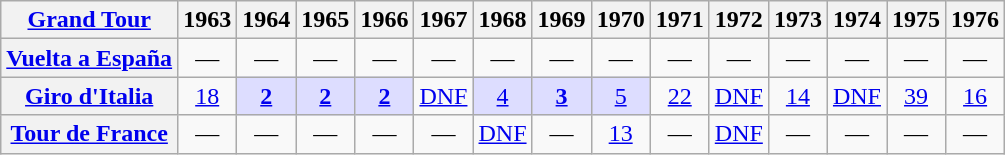<table class="wikitable plainrowheaders">
<tr>
<th scope="col"><a href='#'>Grand Tour</a></th>
<th scope="col">1963</th>
<th scope="col">1964</th>
<th scope="col">1965</th>
<th scope="col">1966</th>
<th scope="col">1967</th>
<th scope="col">1968</th>
<th scope="col">1969</th>
<th scope="col">1970</th>
<th scope="col">1971</th>
<th scope="col">1972</th>
<th scope="col">1973</th>
<th scope="col">1974</th>
<th scope="col">1975</th>
<th scope="col">1976</th>
</tr>
<tr style="text-align:center;">
<th scope="row"> <a href='#'>Vuelta a España</a></th>
<td>—</td>
<td>—</td>
<td>—</td>
<td>—</td>
<td>—</td>
<td>—</td>
<td>—</td>
<td>—</td>
<td>—</td>
<td>—</td>
<td>—</td>
<td>—</td>
<td>—</td>
<td>—</td>
</tr>
<tr style="text-align:center;">
<th scope="row"> <a href='#'>Giro d'Italia</a></th>
<td><a href='#'>18</a></td>
<td style="background:#ddf;"><a href='#'><strong>2</strong></a></td>
<td style="background:#ddf;"><a href='#'><strong>2</strong></a></td>
<td style="background:#ddf;"><a href='#'><strong>2</strong></a></td>
<td><a href='#'>DNF</a></td>
<td style="background:#ddf;"><a href='#'>4</a></td>
<td style="background:#ddf;"><a href='#'><strong>3</strong></a></td>
<td style="background:#ddf;"><a href='#'>5</a></td>
<td><a href='#'>22</a></td>
<td><a href='#'>DNF</a></td>
<td><a href='#'>14</a></td>
<td><a href='#'>DNF</a></td>
<td><a href='#'>39</a></td>
<td><a href='#'>16</a></td>
</tr>
<tr style="text-align:center;">
<th scope="row"> <a href='#'>Tour de France</a></th>
<td>—</td>
<td>—</td>
<td>—</td>
<td>—</td>
<td>—</td>
<td><a href='#'>DNF</a></td>
<td>—</td>
<td><a href='#'>13</a></td>
<td>—</td>
<td><a href='#'>DNF</a></td>
<td>—</td>
<td>—</td>
<td>—</td>
<td>—</td>
</tr>
</table>
